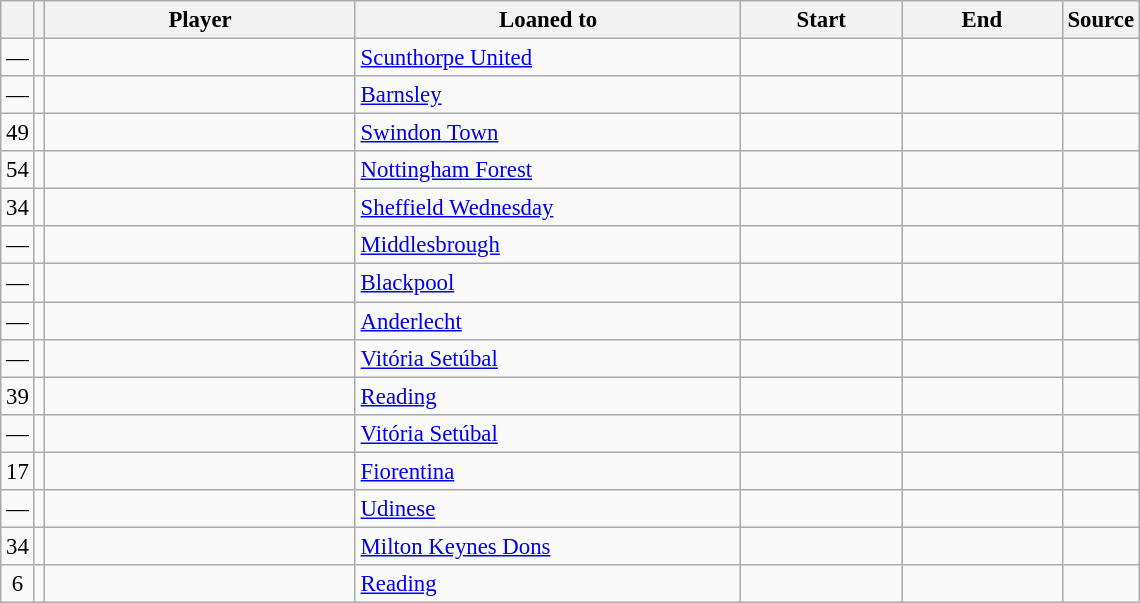<table class="wikitable plainrowheaders sortable" style="font-size:95%">
<tr>
<th></th>
<th></th>
<th scope="col" style="width:200px;">Player</th>
<th scope="col" style="width:250px;">Loaned to</th>
<th scope="col" style="width:100px;">Start</th>
<th scope="col" style="width:100px;">End</th>
<th>Source</th>
</tr>
<tr>
<td align=center>—</td>
<td align=center></td>
<td></td>
<td> <a href='#'>Scunthorpe United</a></td>
<td align=center></td>
<td align=center></td>
<td align=center></td>
</tr>
<tr>
<td align=center>—</td>
<td align=center></td>
<td></td>
<td> <a href='#'>Barnsley</a></td>
<td align=center></td>
<td align=center></td>
<td align=center></td>
</tr>
<tr>
<td align=center>49</td>
<td align=center></td>
<td></td>
<td> <a href='#'>Swindon Town</a></td>
<td align=center></td>
<td align=center></td>
<td align=center></td>
</tr>
<tr>
<td align=center>54</td>
<td align=center></td>
<td></td>
<td> <a href='#'>Nottingham Forest</a></td>
<td align=center></td>
<td align=center></td>
<td align=center></td>
</tr>
<tr>
<td align=center>34</td>
<td align=center></td>
<td></td>
<td> <a href='#'>Sheffield Wednesday</a></td>
<td align=center></td>
<td align=center></td>
<td align=center></td>
</tr>
<tr>
<td align=center>—</td>
<td align=center></td>
<td></td>
<td> <a href='#'>Middlesbrough</a></td>
<td align=center></td>
<td align=center></td>
<td align=center></td>
</tr>
<tr>
<td align=center>—</td>
<td align=center></td>
<td></td>
<td> <a href='#'>Blackpool</a></td>
<td align=center></td>
<td align=center></td>
<td align=center></td>
</tr>
<tr>
<td align=center>—</td>
<td align=center></td>
<td></td>
<td> <a href='#'>Anderlecht</a></td>
<td align=center></td>
<td align=center></td>
<td align=center></td>
</tr>
<tr>
<td align=center>—</td>
<td align=center></td>
<td></td>
<td> <a href='#'>Vitória Setúbal</a></td>
<td align=center></td>
<td align=center></td>
<td align=center></td>
</tr>
<tr>
<td align=center>39</td>
<td align=center></td>
<td></td>
<td> <a href='#'>Reading</a></td>
<td align=center></td>
<td align=center></td>
<td align=center></td>
</tr>
<tr>
<td align=center>—</td>
<td align=center></td>
<td></td>
<td> <a href='#'>Vitória Setúbal</a></td>
<td align=center></td>
<td align=center></td>
<td align=center></td>
</tr>
<tr>
<td align=center>17</td>
<td align=center></td>
<td></td>
<td> <a href='#'>Fiorentina</a></td>
<td align=center></td>
<td align=center></td>
<td align=center></td>
</tr>
<tr>
<td align=center>—</td>
<td align=center></td>
<td></td>
<td> <a href='#'>Udinese</a></td>
<td align=center></td>
<td align=center></td>
<td align=center></td>
</tr>
<tr>
<td align=center>34</td>
<td align=center></td>
<td></td>
<td> <a href='#'>Milton Keynes Dons</a></td>
<td align=center></td>
<td align=center></td>
<td align=center></td>
</tr>
<tr>
<td align=center>6</td>
<td align=center></td>
<td></td>
<td> <a href='#'>Reading</a></td>
<td align=center></td>
<td align=center></td>
<td align=center></td>
</tr>
</table>
